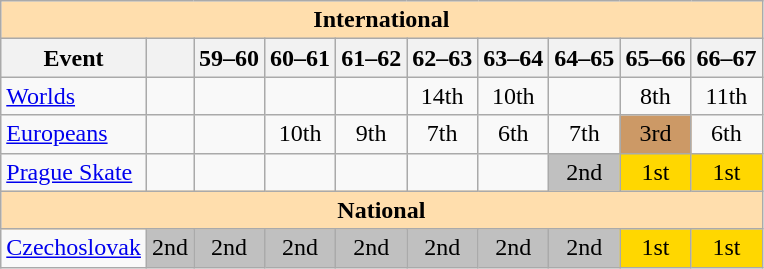<table class="wikitable" style="text-align:center">
<tr>
<th style="background-color: #ffdead; " colspan=10 align=center>International</th>
</tr>
<tr>
<th>Event</th>
<th></th>
<th>59–60</th>
<th>60–61</th>
<th>61–62</th>
<th>62–63</th>
<th>63–64</th>
<th>64–65</th>
<th>65–66</th>
<th>66–67</th>
</tr>
<tr>
<td align=left><a href='#'>Worlds</a></td>
<td></td>
<td></td>
<td></td>
<td></td>
<td>14th</td>
<td>10th</td>
<td></td>
<td>8th</td>
<td>11th</td>
</tr>
<tr>
<td align=left><a href='#'>Europeans</a></td>
<td></td>
<td></td>
<td>10th</td>
<td>9th</td>
<td>7th</td>
<td>6th</td>
<td>7th</td>
<td bgcolor=cc9966>3rd</td>
<td>6th</td>
</tr>
<tr>
<td align=left><a href='#'>Prague Skate</a></td>
<td></td>
<td></td>
<td></td>
<td></td>
<td></td>
<td></td>
<td bgcolor=silver>2nd</td>
<td bgcolor=gold>1st</td>
<td bgcolor=gold>1st</td>
</tr>
<tr>
<th style="background-color: #ffdead; " colspan=10 align=center>National</th>
</tr>
<tr>
<td align=left><a href='#'>Czechoslovak</a></td>
<td bgcolor=silver>2nd</td>
<td bgcolor=silver>2nd</td>
<td bgcolor=silver>2nd</td>
<td bgcolor=silver>2nd</td>
<td bgcolor=silver>2nd</td>
<td bgcolor=silver>2nd</td>
<td bgcolor=silver>2nd</td>
<td bgcolor=gold>1st</td>
<td bgcolor=gold>1st</td>
</tr>
</table>
